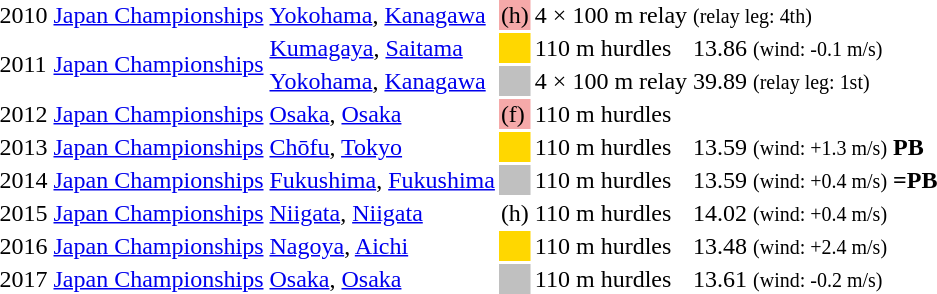<table>
<tr>
<td>2010</td>
<td><a href='#'>Japan Championships</a></td>
<td><a href='#'>Yokohama</a>, <a href='#'>Kanagawa</a></td>
<td style="background:#F5A9A9;"> (h)</td>
<td>4 × 100 m relay</td>
<td> <small>(relay leg: 4th)</small></td>
</tr>
<tr>
<td rowspan=2>2011</td>
<td rowspan=2><a href='#'>Japan Championships</a></td>
<td><a href='#'>Kumagaya</a>, <a href='#'>Saitama</a></td>
<td bgcolor="gold"></td>
<td>110 m hurdles</td>
<td>13.86 <small>(wind: -0.1 m/s)</small></td>
</tr>
<tr>
<td><a href='#'>Yokohama</a>, <a href='#'>Kanagawa</a></td>
<td bgcolor="silver"></td>
<td>4 × 100 m relay</td>
<td>39.89 <small>(relay leg: 1st)</small></td>
</tr>
<tr>
<td>2012</td>
<td><a href='#'>Japan Championships</a></td>
<td><a href='#'>Osaka</a>, <a href='#'>Osaka</a></td>
<td style="background:#F5A9A9;"> (f)</td>
<td>110 m hurdles</td>
<td></td>
</tr>
<tr>
<td>2013</td>
<td><a href='#'>Japan Championships</a></td>
<td><a href='#'>Chōfu</a>, <a href='#'>Tokyo</a></td>
<td bgcolor="gold"></td>
<td>110 m hurdles</td>
<td>13.59 <small>(wind: +1.3 m/s)</small> <strong>PB</strong></td>
</tr>
<tr>
<td>2014</td>
<td><a href='#'>Japan Championships</a></td>
<td><a href='#'>Fukushima</a>, <a href='#'>Fukushima</a></td>
<td bgcolor="silver"></td>
<td>110 m hurdles</td>
<td>13.59 <small>(wind: +0.4 m/s)</small> <strong>=PB</strong></td>
</tr>
<tr>
<td>2015</td>
<td><a href='#'>Japan Championships</a></td>
<td><a href='#'>Niigata</a>, <a href='#'>Niigata</a></td>
<td> (h)</td>
<td>110 m hurdles</td>
<td>14.02 <small>(wind: +0.4 m/s)</small></td>
</tr>
<tr>
<td>2016</td>
<td><a href='#'>Japan Championships</a></td>
<td><a href='#'>Nagoya</a>, <a href='#'>Aichi</a></td>
<td bgcolor="gold"></td>
<td>110 m hurdles</td>
<td>13.48 <small>(wind: +2.4 m/s)</small></td>
</tr>
<tr>
<td>2017</td>
<td><a href='#'>Japan Championships</a></td>
<td><a href='#'>Osaka</a>, <a href='#'>Osaka</a></td>
<td bgcolor="silver"></td>
<td>110 m hurdles</td>
<td>13.61 <small>(wind: -0.2 m/s)</small></td>
</tr>
<tr>
</tr>
</table>
